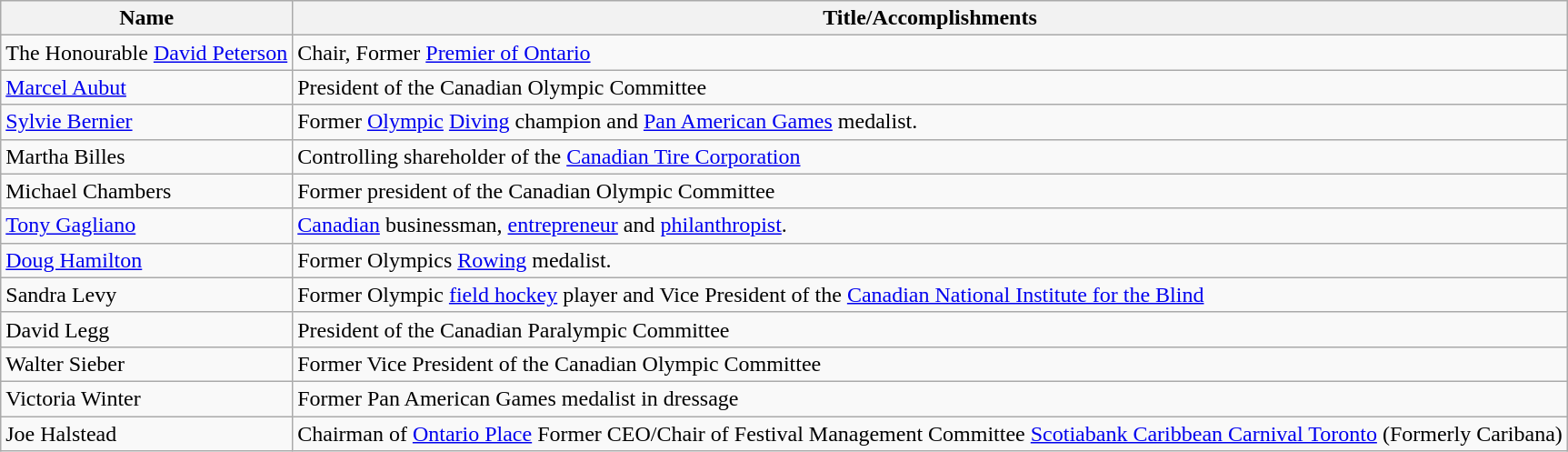<table class="wikitable sortable">
<tr>
<th>Name</th>
<th>Title/Accomplishments</th>
</tr>
<tr>
<td>The Honourable <a href='#'>David Peterson</a></td>
<td>Chair, Former <a href='#'>Premier of Ontario</a></td>
</tr>
<tr>
<td><a href='#'>Marcel Aubut</a></td>
<td>President of the Canadian Olympic Committee</td>
</tr>
<tr>
<td><a href='#'>Sylvie Bernier</a></td>
<td>Former <a href='#'>Olympic</a> <a href='#'>Diving</a> champion and <a href='#'>Pan American Games</a> medalist.</td>
</tr>
<tr>
<td>Martha Billes</td>
<td>Controlling shareholder of the <a href='#'>Canadian Tire Corporation</a></td>
</tr>
<tr>
<td>Michael Chambers</td>
<td>Former president of the Canadian Olympic Committee</td>
</tr>
<tr>
<td><a href='#'>Tony Gagliano</a></td>
<td><a href='#'>Canadian</a> businessman, <a href='#'>entrepreneur</a> and <a href='#'>philanthropist</a>.</td>
</tr>
<tr>
<td><a href='#'>Doug Hamilton</a></td>
<td>Former Olympics <a href='#'>Rowing</a> medalist.</td>
</tr>
<tr>
<td>Sandra Levy</td>
<td>Former Olympic <a href='#'>field hockey</a> player and Vice President of the <a href='#'>Canadian National Institute for the Blind</a></td>
</tr>
<tr>
<td>David Legg</td>
<td>President of the Canadian Paralympic Committee</td>
</tr>
<tr>
<td>Walter Sieber</td>
<td>Former Vice President of the Canadian Olympic Committee</td>
</tr>
<tr>
<td>Victoria Winter</td>
<td>Former Pan American Games medalist in dressage</td>
</tr>
<tr>
<td>Joe Halstead</td>
<td>Chairman of <a href='#'>Ontario Place</a> Former CEO/Chair of Festival Management Committee <a href='#'>Scotiabank Caribbean Carnival Toronto</a> (Formerly Caribana)</td>
</tr>
</table>
